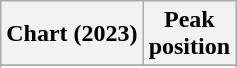<table class="wikitable sortable plainrowheaders" style="text-align:center">
<tr>
<th scope="col">Chart (2023)</th>
<th scope="col">Peak<br>position</th>
</tr>
<tr>
</tr>
<tr>
</tr>
<tr>
</tr>
<tr>
</tr>
<tr>
</tr>
<tr>
</tr>
</table>
